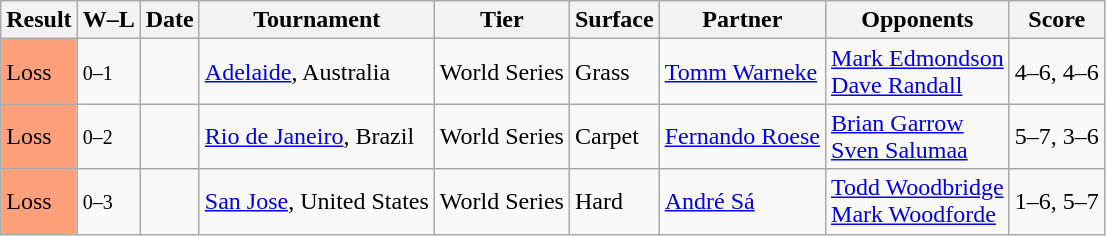<table class="sortable wikitable">
<tr>
<th>Result</th>
<th class="unsortable">W–L</th>
<th>Date</th>
<th>Tournament</th>
<th>Tier</th>
<th>Surface</th>
<th>Partner</th>
<th>Opponents</th>
<th class="unsortable">Score</th>
</tr>
<tr>
<td style="background:#ffa07a;">Loss</td>
<td><small>0–1</small></td>
<td><a href='#'></a></td>
<td><a href='#'>Adelaide</a>, Australia</td>
<td>World Series</td>
<td>Grass</td>
<td> <a href='#'>Tomm Warneke</a></td>
<td> <a href='#'>Mark Edmondson</a> <br>  <a href='#'>Dave Randall</a></td>
<td>4–6, 4–6</td>
</tr>
<tr>
<td style="background:#ffa07a;">Loss</td>
<td><small>0–2</small></td>
<td><a href='#'></a></td>
<td><a href='#'>Rio de Janeiro</a>, Brazil</td>
<td>World Series</td>
<td>Carpet</td>
<td> <a href='#'>Fernando Roese</a></td>
<td> <a href='#'>Brian Garrow</a> <br>  <a href='#'>Sven Salumaa</a></td>
<td>5–7, 3–6</td>
</tr>
<tr>
<td style="background:#ffa07a;">Loss</td>
<td><small>0–3</small></td>
<td><a href='#'></a></td>
<td><a href='#'>San Jose</a>, United States</td>
<td>World Series</td>
<td>Hard</td>
<td> <a href='#'>André Sá</a></td>
<td> <a href='#'>Todd Woodbridge</a> <br>  <a href='#'>Mark Woodforde</a></td>
<td>1–6, 5–7</td>
</tr>
</table>
